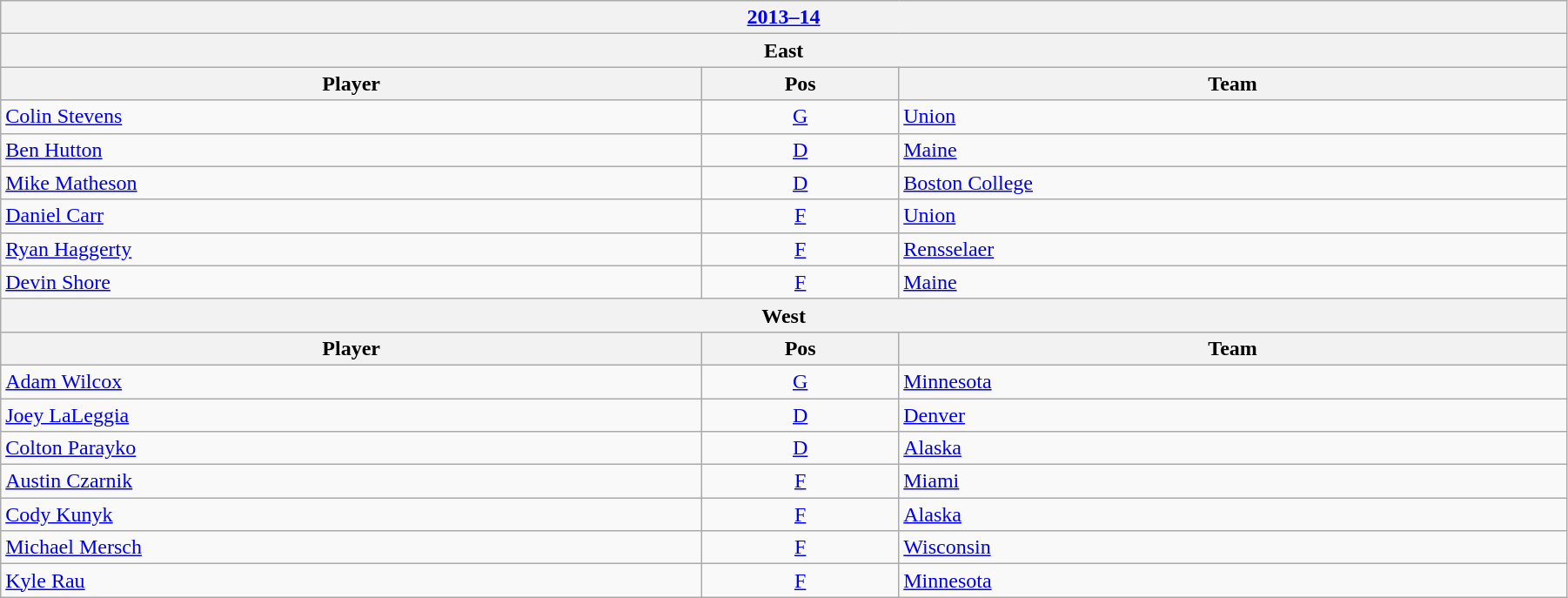<table class="wikitable" width=95%>
<tr>
<th colspan=3><a href='#'>2013–14</a></th>
</tr>
<tr>
<th colspan=3><strong>East</strong></th>
</tr>
<tr>
<th>Player</th>
<th>Pos</th>
<th>Team</th>
</tr>
<tr>
<td><a href='#'>Colin Stevens</a></td>
<td style="text-align:center;"><a href='#'>G</a></td>
<td><a href='#'>Union</a></td>
</tr>
<tr>
<td><a href='#'>Ben Hutton</a></td>
<td style="text-align:center;"><a href='#'>D</a></td>
<td><a href='#'>Maine</a></td>
</tr>
<tr>
<td><a href='#'>Mike Matheson</a></td>
<td style="text-align:center;"><a href='#'>D</a></td>
<td><a href='#'>Boston College</a></td>
</tr>
<tr>
<td><a href='#'>Daniel Carr</a></td>
<td style="text-align:center;"><a href='#'>F</a></td>
<td><a href='#'>Union</a></td>
</tr>
<tr>
<td><a href='#'>Ryan Haggerty</a></td>
<td style="text-align:center;"><a href='#'>F</a></td>
<td><a href='#'>Rensselaer</a></td>
</tr>
<tr>
<td><a href='#'>Devin Shore</a></td>
<td style="text-align:center;"><a href='#'>F</a></td>
<td><a href='#'>Maine</a></td>
</tr>
<tr>
<th colspan=3><strong>West</strong></th>
</tr>
<tr>
<th>Player</th>
<th>Pos</th>
<th>Team</th>
</tr>
<tr>
<td><a href='#'>Adam Wilcox</a></td>
<td style="text-align:center;"><a href='#'>G</a></td>
<td><a href='#'>Minnesota</a></td>
</tr>
<tr>
<td><a href='#'>Joey LaLeggia</a></td>
<td style="text-align:center;"><a href='#'>D</a></td>
<td><a href='#'>Denver</a></td>
</tr>
<tr>
<td><a href='#'>Colton Parayko</a></td>
<td style="text-align:center;"><a href='#'>D</a></td>
<td><a href='#'>Alaska</a></td>
</tr>
<tr>
<td><a href='#'>Austin Czarnik</a></td>
<td style="text-align:center;"><a href='#'>F</a></td>
<td><a href='#'>Miami</a></td>
</tr>
<tr>
<td><a href='#'>Cody Kunyk</a></td>
<td style="text-align:center;"><a href='#'>F</a></td>
<td><a href='#'>Alaska</a></td>
</tr>
<tr>
<td><a href='#'>Michael Mersch</a></td>
<td style="text-align:center;"><a href='#'>F</a></td>
<td><a href='#'>Wisconsin</a></td>
</tr>
<tr>
<td><a href='#'>Kyle Rau</a></td>
<td style="text-align:center;"><a href='#'>F</a></td>
<td><a href='#'>Minnesota</a></td>
</tr>
</table>
